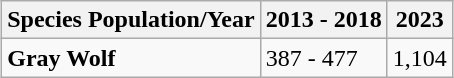<table class="wikitable" style="margin-left: auto; margin-right: auto; border: none;">
<tr>
<th>Species Population/Year</th>
<th>2013 - 2018</th>
<th>2023</th>
</tr>
<tr>
<td><strong>Gray Wolf</strong></td>
<td>387 - 477</td>
<td>1,104</td>
</tr>
<tr>
</tr>
</table>
